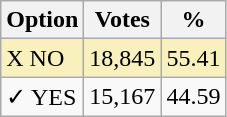<table class="wikitable">
<tr>
<th>Option</th>
<th>Votes</th>
<th>%</th>
</tr>
<tr>
<td style=background:#f8f1bd>X NO</td>
<td style=background:#f8f1bd>18,845</td>
<td style=background:#f8f1bd>55.41</td>
</tr>
<tr>
<td>✓ YES</td>
<td>15,167</td>
<td>44.59</td>
</tr>
</table>
